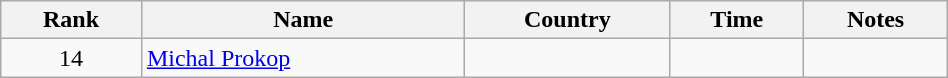<table class="wikitable sortable" style="text-align:center" width=50%>
<tr>
<th>Rank</th>
<th>Name</th>
<th>Country</th>
<th>Time</th>
<th>Notes</th>
</tr>
<tr>
<td>14</td>
<td align=left><a href='#'>Michal Prokop</a></td>
<td align=left></td>
<td></td>
<td></td>
</tr>
</table>
